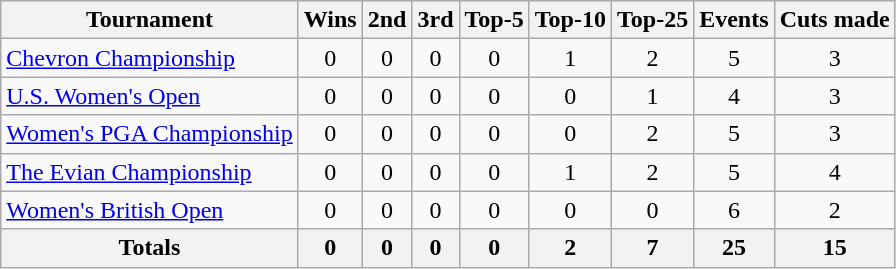<table class=wikitable style=text-align:center>
<tr>
<th>Tournament</th>
<th>Wins</th>
<th>2nd</th>
<th>3rd</th>
<th>Top-5</th>
<th>Top-10</th>
<th>Top-25</th>
<th>Events</th>
<th>Cuts made</th>
</tr>
<tr>
<td align=left><a href='#'>Chevron Championship</a></td>
<td>0</td>
<td>0</td>
<td>0</td>
<td>0</td>
<td>1</td>
<td>2</td>
<td>5</td>
<td>3</td>
</tr>
<tr>
<td align=left><a href='#'>U.S. Women's Open</a></td>
<td>0</td>
<td>0</td>
<td>0</td>
<td>0</td>
<td>0</td>
<td>1</td>
<td>4</td>
<td>3</td>
</tr>
<tr>
<td align=left><a href='#'>Women's PGA Championship</a></td>
<td>0</td>
<td>0</td>
<td>0</td>
<td>0</td>
<td>0</td>
<td>2</td>
<td>5</td>
<td>3</td>
</tr>
<tr>
<td align=left><a href='#'>The Evian Championship</a></td>
<td>0</td>
<td>0</td>
<td>0</td>
<td>0</td>
<td>1</td>
<td>2</td>
<td>5</td>
<td>4</td>
</tr>
<tr>
<td align=left><a href='#'>Women's British Open</a></td>
<td>0</td>
<td>0</td>
<td>0</td>
<td>0</td>
<td>0</td>
<td>0</td>
<td>6</td>
<td>2</td>
</tr>
<tr>
<th>Totals</th>
<th>0</th>
<th>0</th>
<th>0</th>
<th>0</th>
<th>2</th>
<th>7</th>
<th>25</th>
<th>15</th>
</tr>
</table>
